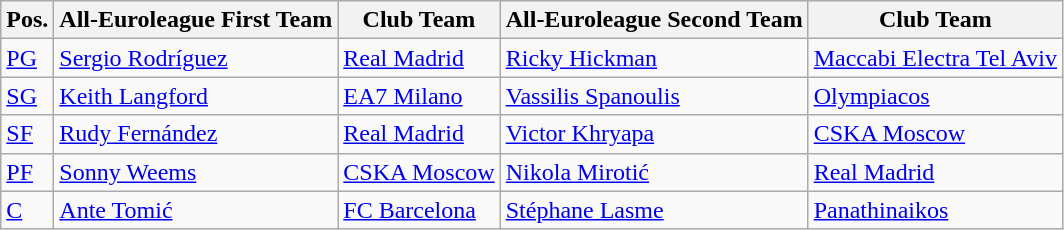<table | class="wikitable sortable">
<tr>
<th>Pos.</th>
<th>All-Euroleague First Team</th>
<th>Club Team</th>
<th>All-Euroleague Second Team</th>
<th>Club Team</th>
</tr>
<tr>
<td><a href='#'>PG</a></td>
<td> <a href='#'>Sergio Rodríguez</a></td>
<td> <a href='#'>Real Madrid</a></td>
<td> <a href='#'>Ricky Hickman</a></td>
<td> <a href='#'>Maccabi Electra Tel Aviv</a></td>
</tr>
<tr>
<td><a href='#'>SG</a></td>
<td> <a href='#'>Keith Langford</a></td>
<td> <a href='#'>EA7 Milano</a></td>
<td> <a href='#'>Vassilis Spanoulis</a></td>
<td> <a href='#'>Olympiacos</a></td>
</tr>
<tr>
<td><a href='#'>SF</a></td>
<td> <a href='#'>Rudy Fernández</a></td>
<td> <a href='#'>Real Madrid</a></td>
<td> <a href='#'>Victor Khryapa</a></td>
<td> <a href='#'>CSKA Moscow</a></td>
</tr>
<tr>
<td><a href='#'>PF</a></td>
<td> <a href='#'>Sonny Weems</a></td>
<td> <a href='#'>CSKA Moscow</a></td>
<td> <a href='#'>Nikola Mirotić</a></td>
<td> <a href='#'>Real Madrid</a></td>
</tr>
<tr>
<td><a href='#'>C</a></td>
<td> <a href='#'>Ante Tomić</a></td>
<td> <a href='#'>FC Barcelona</a></td>
<td> <a href='#'>Stéphane Lasme</a></td>
<td> <a href='#'>Panathinaikos</a></td>
</tr>
</table>
